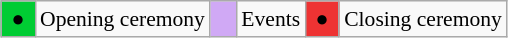<table class="wikitable" style="margin:0.5em auto; font-size:90%;position:relative;">
<tr>
<td bgcolor="#00cc33"> ● </td>
<td>Opening ceremony</td>
<td bgcolor="#D0A9F5">   </td>
<td>Events</td>
<td bgcolor="#ee3333"> ● </td>
<td>Closing ceremony</td>
</tr>
</table>
